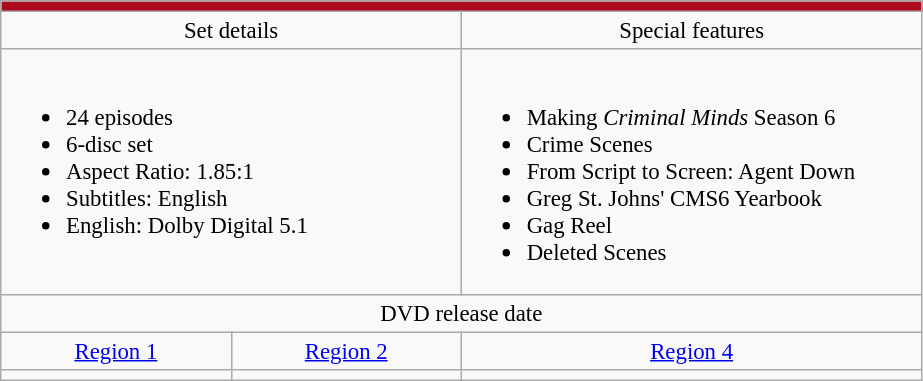<table class="wikitable" style="font-size: 95%;">
<tr style="background:#AC091E">
<td colspan="4" style="text-align:center;"></td>
</tr>
<tr style="text-align:center;">
<td style="width:300px;" colspan="2">Set details</td>
<td style="width:300px;" colspan="2">Special features</td>
</tr>
<tr valign="top">
<td colspan="2"  style="text-align:left; width:300px;"><br><ul><li>24 episodes</li><li>6-disc set</li><li>Aspect Ratio: 1.85:1</li><li>Subtitles: English</li><li>English: Dolby Digital 5.1</li></ul></td>
<td colspan="3" style="text-align:left; width:300px;"><br><ul><li>Making <em>Criminal Minds</em> Season 6</li><li>Crime Scenes</li><li>From Script to Screen: Agent Down</li><li>Greg St. Johns' CMS6 Yearbook</li><li>Gag Reel</li><li>Deleted Scenes</li></ul></td>
</tr>
<tr>
<td colspan="3" style="text-align:center;">DVD release date</td>
</tr>
<tr style="text-align:center;">
<td><a href='#'>Region 1</a></td>
<td><a href='#'>Region 2</a></td>
<td><a href='#'>Region 4</a></td>
</tr>
<tr style="text-align:center;">
<td></td>
<td></td>
<td></td>
</tr>
</table>
